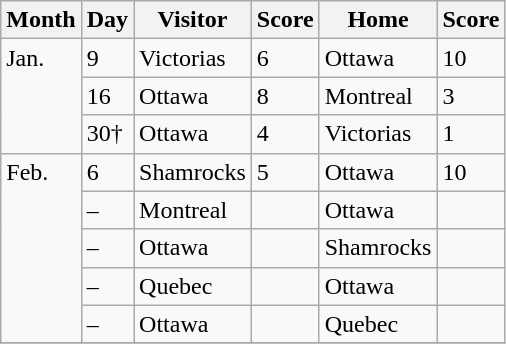<table class="wikitable">
<tr>
<th>Month</th>
<th>Day</th>
<th>Visitor</th>
<th>Score</th>
<th>Home</th>
<th>Score</th>
</tr>
<tr>
<td rowspan=3 valign=top>Jan.</td>
<td>9</td>
<td>Victorias</td>
<td>6</td>
<td>Ottawa</td>
<td>10</td>
</tr>
<tr>
<td>16</td>
<td>Ottawa</td>
<td>8</td>
<td>Montreal</td>
<td>3</td>
</tr>
<tr>
<td>30†</td>
<td>Ottawa</td>
<td>4</td>
<td>Victorias</td>
<td>1</td>
</tr>
<tr>
<td rowspan=5 valign=top>Feb.</td>
<td>6</td>
<td>Shamrocks</td>
<td>5</td>
<td>Ottawa</td>
<td>10</td>
</tr>
<tr>
<td>–</td>
<td>Montreal</td>
<td></td>
<td>Ottawa</td>
<td></td>
</tr>
<tr>
<td>–</td>
<td>Ottawa</td>
<td></td>
<td>Shamrocks</td>
<td></td>
</tr>
<tr>
<td>–</td>
<td>Quebec</td>
<td></td>
<td>Ottawa</td>
<td></td>
</tr>
<tr>
<td>–</td>
<td>Ottawa</td>
<td></td>
<td>Quebec</td>
<td></td>
</tr>
<tr>
</tr>
</table>
